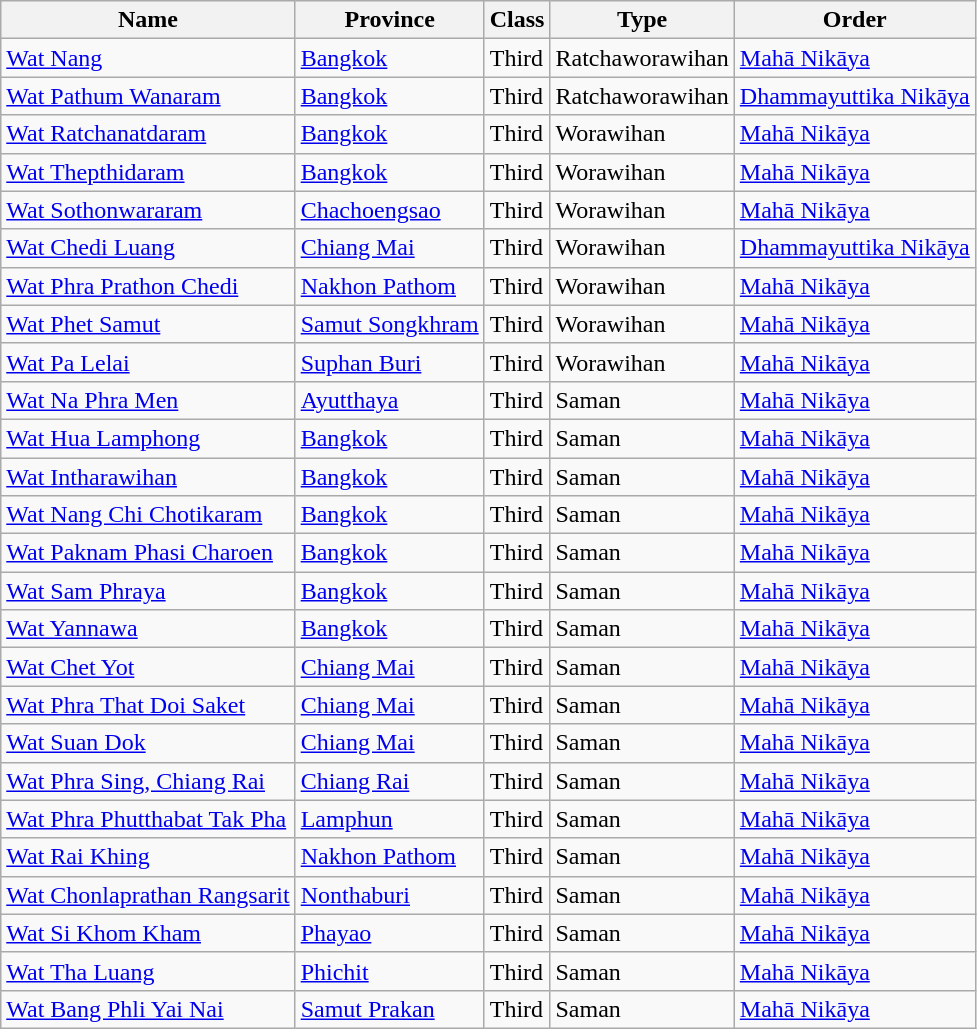<table class="wikitable sortable">
<tr>
<th>Name</th>
<th>Province</th>
<th>Class</th>
<th>Type</th>
<th>Order</th>
</tr>
<tr>
<td><a href='#'>Wat Nang</a></td>
<td><a href='#'>Bangkok</a></td>
<td>Third</td>
<td>Ratchaworawihan</td>
<td><a href='#'>Mahā Nikāya</a></td>
</tr>
<tr>
<td><a href='#'>Wat Pathum Wanaram</a></td>
<td><a href='#'>Bangkok</a></td>
<td>Third</td>
<td>Ratchaworawihan</td>
<td><a href='#'>Dhammayuttika Nikāya</a></td>
</tr>
<tr>
<td><a href='#'>Wat Ratchanatdaram</a></td>
<td><a href='#'>Bangkok</a></td>
<td>Third</td>
<td>Worawihan</td>
<td><a href='#'>Mahā Nikāya</a></td>
</tr>
<tr>
<td><a href='#'>Wat Thepthidaram</a></td>
<td><a href='#'>Bangkok</a></td>
<td>Third</td>
<td>Worawihan</td>
<td><a href='#'>Mahā Nikāya</a></td>
</tr>
<tr>
<td><a href='#'>Wat Sothonwararam</a></td>
<td><a href='#'>Chachoengsao</a></td>
<td>Third</td>
<td>Worawihan</td>
<td><a href='#'>Mahā Nikāya</a></td>
</tr>
<tr>
<td><a href='#'>Wat Chedi Luang</a></td>
<td><a href='#'>Chiang Mai</a></td>
<td>Third</td>
<td>Worawihan</td>
<td><a href='#'>Dhammayuttika Nikāya</a></td>
</tr>
<tr>
<td><a href='#'>Wat Phra Prathon Chedi</a></td>
<td><a href='#'>Nakhon Pathom</a></td>
<td>Third</td>
<td>Worawihan</td>
<td><a href='#'>Mahā Nikāya</a></td>
</tr>
<tr>
<td><a href='#'>Wat Phet Samut</a></td>
<td><a href='#'>Samut Songkhram</a></td>
<td>Third</td>
<td>Worawihan</td>
<td><a href='#'>Mahā Nikāya</a></td>
</tr>
<tr>
<td><a href='#'>Wat Pa Lelai</a></td>
<td><a href='#'>Suphan Buri</a></td>
<td>Third</td>
<td>Worawihan</td>
<td><a href='#'>Mahā Nikāya</a></td>
</tr>
<tr>
<td><a href='#'>Wat Na Phra Men</a></td>
<td><a href='#'>Ayutthaya</a></td>
<td>Third</td>
<td>Saman</td>
<td><a href='#'>Mahā Nikāya</a></td>
</tr>
<tr>
<td><a href='#'>Wat Hua Lamphong</a></td>
<td><a href='#'>Bangkok</a></td>
<td>Third</td>
<td>Saman</td>
<td><a href='#'>Mahā Nikāya</a></td>
</tr>
<tr>
<td><a href='#'>Wat Intharawihan</a></td>
<td><a href='#'>Bangkok</a></td>
<td>Third</td>
<td>Saman</td>
<td><a href='#'>Mahā Nikāya</a></td>
</tr>
<tr>
<td><a href='#'>Wat Nang Chi Chotikaram</a></td>
<td><a href='#'>Bangkok</a></td>
<td>Third</td>
<td>Saman</td>
<td><a href='#'>Mahā Nikāya</a></td>
</tr>
<tr>
<td><a href='#'>Wat Paknam Phasi Charoen</a></td>
<td><a href='#'>Bangkok</a></td>
<td>Third</td>
<td>Saman</td>
<td><a href='#'>Mahā Nikāya</a></td>
</tr>
<tr>
<td><a href='#'>Wat Sam Phraya</a></td>
<td><a href='#'>Bangkok</a></td>
<td>Third</td>
<td>Saman</td>
<td><a href='#'>Mahā Nikāya</a></td>
</tr>
<tr>
<td><a href='#'>Wat Yannawa</a></td>
<td><a href='#'>Bangkok</a></td>
<td>Third</td>
<td>Saman</td>
<td><a href='#'>Mahā Nikāya</a></td>
</tr>
<tr>
<td><a href='#'>Wat Chet Yot</a></td>
<td><a href='#'>Chiang Mai</a></td>
<td>Third</td>
<td>Saman</td>
<td><a href='#'>Mahā Nikāya</a></td>
</tr>
<tr>
<td><a href='#'>Wat Phra That Doi Saket</a></td>
<td><a href='#'>Chiang Mai</a></td>
<td>Third</td>
<td>Saman</td>
<td><a href='#'>Mahā Nikāya</a></td>
</tr>
<tr>
<td><a href='#'>Wat Suan Dok</a></td>
<td><a href='#'>Chiang Mai</a></td>
<td>Third</td>
<td>Saman</td>
<td><a href='#'>Mahā Nikāya</a></td>
</tr>
<tr>
<td><a href='#'>Wat Phra Sing, Chiang Rai</a></td>
<td><a href='#'>Chiang Rai</a></td>
<td>Third</td>
<td>Saman</td>
<td><a href='#'>Mahā Nikāya</a></td>
</tr>
<tr>
<td><a href='#'>Wat Phra Phutthabat Tak Pha</a></td>
<td><a href='#'>Lamphun</a></td>
<td>Third</td>
<td>Saman</td>
<td><a href='#'>Mahā Nikāya</a></td>
</tr>
<tr>
<td><a href='#'>Wat Rai Khing</a></td>
<td><a href='#'>Nakhon Pathom</a></td>
<td>Third</td>
<td>Saman</td>
<td><a href='#'>Mahā Nikāya</a></td>
</tr>
<tr>
<td><a href='#'>Wat Chonlaprathan Rangsarit</a></td>
<td><a href='#'>Nonthaburi</a></td>
<td>Third</td>
<td>Saman</td>
<td><a href='#'>Mahā Nikāya</a></td>
</tr>
<tr>
<td><a href='#'>Wat Si Khom Kham</a></td>
<td><a href='#'>Phayao</a></td>
<td>Third</td>
<td>Saman</td>
<td><a href='#'>Mahā Nikāya</a></td>
</tr>
<tr>
<td><a href='#'>Wat Tha Luang</a></td>
<td><a href='#'>Phichit</a></td>
<td>Third</td>
<td>Saman</td>
<td><a href='#'>Mahā Nikāya</a></td>
</tr>
<tr>
<td><a href='#'>Wat Bang Phli Yai Nai</a></td>
<td><a href='#'>Samut Prakan</a></td>
<td>Third</td>
<td>Saman</td>
<td><a href='#'>Mahā Nikāya</a></td>
</tr>
</table>
